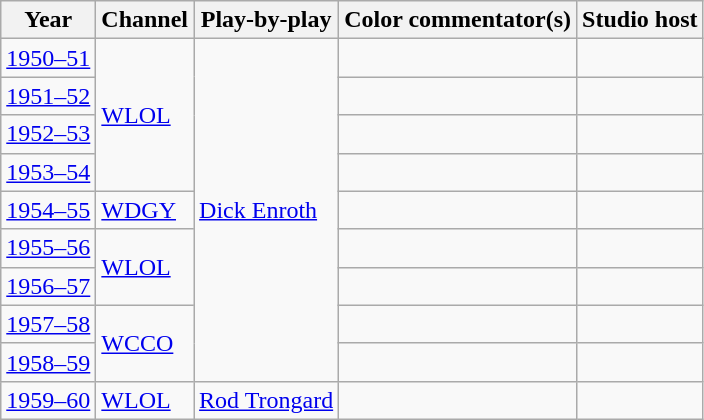<table class="wikitable">
<tr>
<th>Year</th>
<th>Channel</th>
<th>Play-by-play</th>
<th>Color commentator(s)</th>
<th>Studio host</th>
</tr>
<tr>
<td><a href='#'>1950–51</a></td>
<td rowspan="4"><a href='#'>WLOL</a></td>
<td rowspan="9"><a href='#'>Dick Enroth</a></td>
<td></td>
<td></td>
</tr>
<tr>
<td><a href='#'>1951–52</a></td>
<td></td>
<td></td>
</tr>
<tr>
<td><a href='#'>1952–53</a></td>
<td></td>
<td></td>
</tr>
<tr>
<td><a href='#'>1953–54</a></td>
<td></td>
<td></td>
</tr>
<tr>
<td><a href='#'>1954–55</a></td>
<td><a href='#'>WDGY</a></td>
<td></td>
<td></td>
</tr>
<tr>
<td><a href='#'>1955–56</a></td>
<td rowspan="2"><a href='#'>WLOL</a></td>
<td></td>
<td></td>
</tr>
<tr>
<td><a href='#'>1956–57</a></td>
<td></td>
<td></td>
</tr>
<tr>
<td><a href='#'>1957–58</a></td>
<td rowspan="2"><a href='#'>WCCO</a></td>
<td></td>
<td></td>
</tr>
<tr>
<td><a href='#'>1958–59</a></td>
<td></td>
<td></td>
</tr>
<tr>
<td><a href='#'>1959–60</a></td>
<td><a href='#'>WLOL</a></td>
<td><a href='#'>Rod Trongard</a></td>
<td></td>
<td></td>
</tr>
</table>
